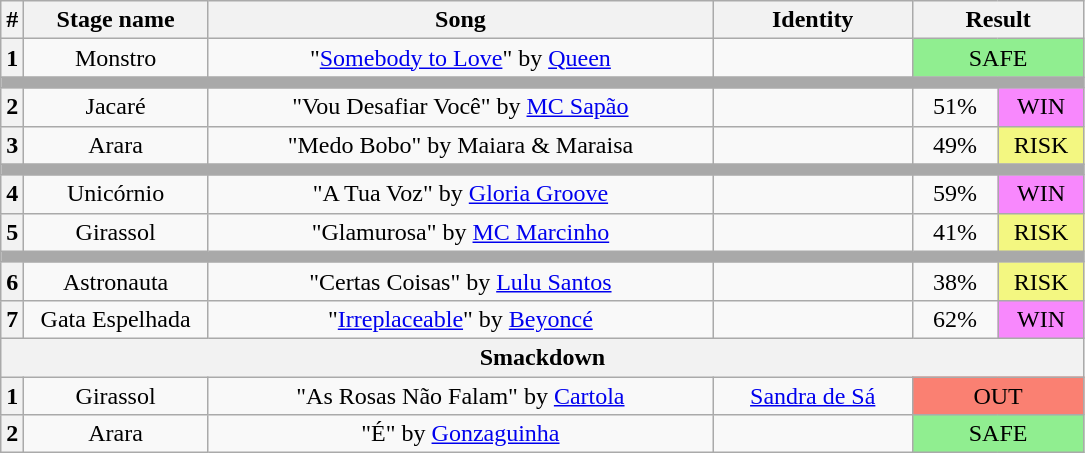<table class="wikitable plainrowheaders" style="text-align: center;">
<tr>
<th>#</th>
<th width=115>Stage name</th>
<th width=330>Song</th>
<th width=125>Identity</th>
<th width=100 colspan=2>Result</th>
</tr>
<tr>
<th>1</th>
<td>Monstro</td>
<td>"<a href='#'>Somebody to Love</a>" by <a href='#'>Queen</a></td>
<td></td>
<td colspan="2" bgcolor="lightgreen">SAFE</td>
</tr>
<tr>
<td bgcolor="#A9A9A9" colspan="6"></td>
</tr>
<tr>
<th>2</th>
<td>Jacaré</td>
<td>"Vou Desafiar Você" by <a href='#'>MC Sapão</a></td>
<td></td>
<td width=50>51%</td>
<td width=50 bgcolor="#F888FD">WIN</td>
</tr>
<tr>
<th>3</th>
<td>Arara</td>
<td>"Medo Bobo" by Maiara & Maraisa</td>
<td></td>
<td>49%</td>
<td bgcolor="#F3F781">RISK</td>
</tr>
<tr>
<td bgcolor="#A9A9A9" colspan="6"></td>
</tr>
<tr>
<th>4</th>
<td>Unicórnio</td>
<td>"A Tua Voz" by <a href='#'>Gloria Groove</a></td>
<td></td>
<td>59%</td>
<td bgcolor="#F888FD">WIN</td>
</tr>
<tr>
<th>5</th>
<td>Girassol</td>
<td>"Glamurosa" by <a href='#'>MC Marcinho</a></td>
<td></td>
<td>41%</td>
<td bgcolor="#F3F781">RISK</td>
</tr>
<tr>
<td bgcolor="#A9A9A9" colspan="6"></td>
</tr>
<tr>
<th>6</th>
<td>Astronauta</td>
<td>"Certas Coisas" by <a href='#'>Lulu Santos</a></td>
<td></td>
<td>38%</td>
<td bgcolor="#F3F781">RISK</td>
</tr>
<tr>
<th>7</th>
<td>Gata Espelhada</td>
<td>"<a href='#'>Irreplaceable</a>" by <a href='#'>Beyoncé</a></td>
<td></td>
<td>62%</td>
<td bgcolor="#F888FD">WIN</td>
</tr>
<tr>
<th colspan="6">Smackdown</th>
</tr>
<tr>
<th>1</th>
<td>Girassol</td>
<td>"As Rosas Não Falam" by <a href='#'>Cartola</a></td>
<td><a href='#'>Sandra de Sá</a></td>
<td colspan="2" bgcolor="#FA8072">OUT</td>
</tr>
<tr>
<th>2</th>
<td>Arara</td>
<td>"É" by <a href='#'>Gonzaguinha</a></td>
<td></td>
<td colspan="2" bgcolor="lightgreen">SAFE</td>
</tr>
</table>
